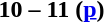<table style="text-align:center">
<tr>
<th width=200></th>
<th width=100></th>
<th width=200></th>
</tr>
<tr>
<td align=right></td>
<td><strong>10 – 11 (<a href='#'>p</a>)</strong></td>
<td align=left></td>
</tr>
</table>
